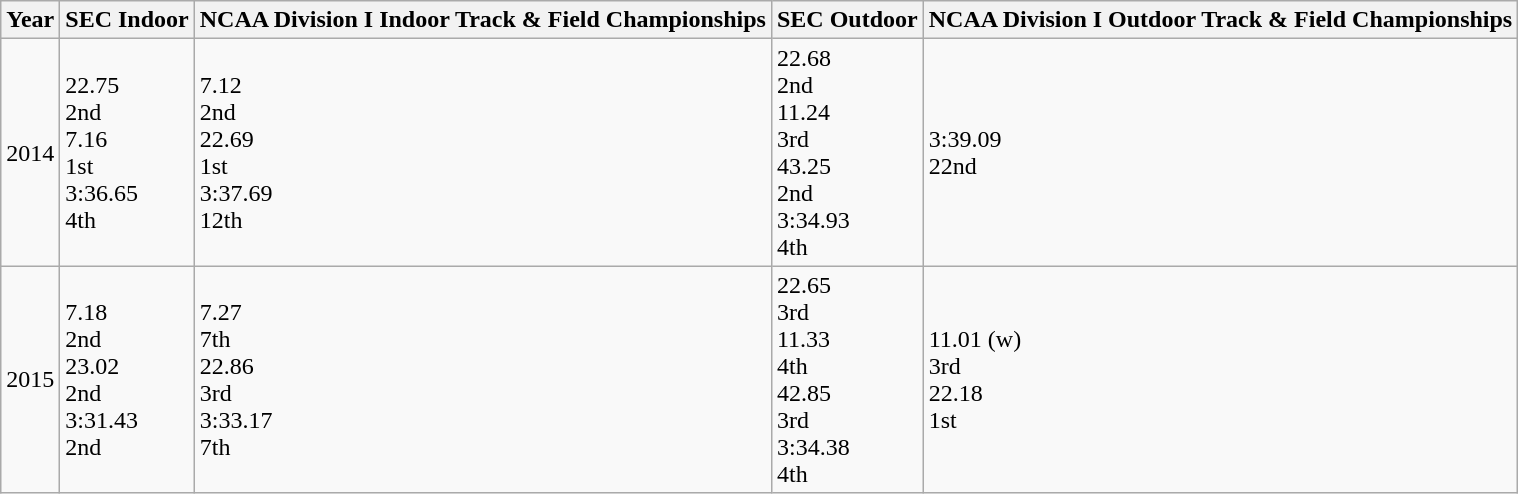<table class="wikitable sortable">
<tr>
<th>Year</th>
<th>SEC Indoor</th>
<th>NCAA Division I Indoor Track & Field Championships</th>
<th>SEC Outdoor</th>
<th>NCAA Division I Outdoor Track & Field Championships</th>
</tr>
<tr>
<td>2014</td>
<td>22.75<br>2nd<br>7.16<br>1st<br>3:36.65<br>4th</td>
<td>7.12<br>2nd<br>22.69<br>1st<br>3:37.69<br>12th</td>
<td>22.68<br>2nd<br>11.24<br>3rd<br>43.25<br>2nd<br>3:34.93<br>4th</td>
<td>3:39.09<br>22nd</td>
</tr>
<tr>
<td>2015</td>
<td>7.18<br>2nd<br>23.02<br>2nd<br>3:31.43<br>2nd</td>
<td>7.27<br>7th<br>22.86<br>3rd<br>3:33.17<br>7th</td>
<td>22.65<br>3rd<br>11.33<br>4th<br>42.85<br>3rd<br>3:34.38<br>4th</td>
<td>11.01 (w)<br>3rd<br>22.18<br>1st</td>
</tr>
</table>
